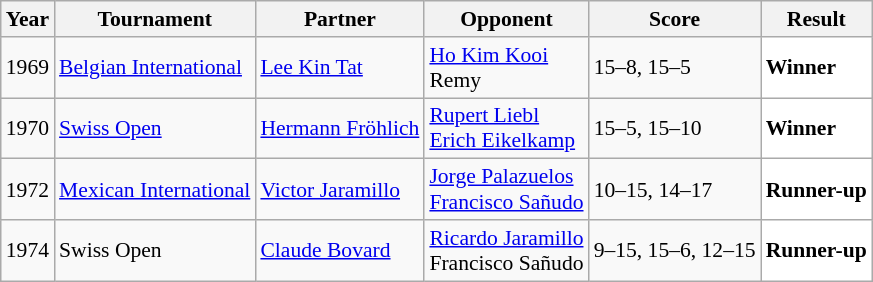<table class="sortable wikitable" style="font-size: 90%;">
<tr>
<th>Year</th>
<th>Tournament</th>
<th>Partner</th>
<th>Opponent</th>
<th>Score</th>
<th>Result</th>
</tr>
<tr>
<td align="center">1969</td>
<td align="left"><a href='#'>Belgian International</a></td>
<td align="left"> <a href='#'>Lee Kin Tat</a></td>
<td align="left"> <a href='#'>Ho Kim Kooi</a><br> Remy</td>
<td align="left">15–8, 15–5</td>
<td style="text-align:left; background:white"> <strong>Winner</strong></td>
</tr>
<tr>
<td align="center">1970</td>
<td align="left"><a href='#'>Swiss Open</a></td>
<td align="left"> <a href='#'>Hermann Fröhlich</a></td>
<td align="left"> <a href='#'>Rupert Liebl</a><br> <a href='#'>Erich Eikelkamp</a></td>
<td align="left">15–5, 15–10</td>
<td style="text-align:left; background:white"> <strong>Winner</strong></td>
</tr>
<tr>
<td align="center">1972</td>
<td align="left"><a href='#'>Mexican International</a></td>
<td align="left"> <a href='#'>Victor Jaramillo</a></td>
<td align="left"> <a href='#'>Jorge Palazuelos</a><br> <a href='#'>Francisco Sañudo</a></td>
<td align="left">10–15, 14–17</td>
<td style="text-align:left; background:white"> <strong>Runner-up</strong></td>
</tr>
<tr>
<td align="center">1974</td>
<td align="left">Swiss Open</td>
<td align="left"> <a href='#'>Claude Bovard</a></td>
<td align="left"> <a href='#'>Ricardo Jaramillo</a><br> Francisco Sañudo</td>
<td align="left">9–15, 15–6, 12–15</td>
<td style="text-align:left; background:white"> <strong>Runner-up</strong></td>
</tr>
</table>
